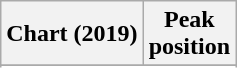<table class="wikitable sortable plainrowheaders" style="text-align:center">
<tr>
<th scope="col">Chart (2019)</th>
<th scope="col">Peak<br>position</th>
</tr>
<tr>
</tr>
<tr>
</tr>
<tr>
</tr>
</table>
